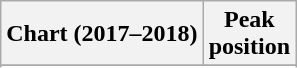<table class="wikitable sortable plainrowheaders" style="text-align:center">
<tr>
<th>Chart (2017–2018)</th>
<th>Peak<br>position</th>
</tr>
<tr>
</tr>
<tr>
</tr>
<tr>
</tr>
</table>
